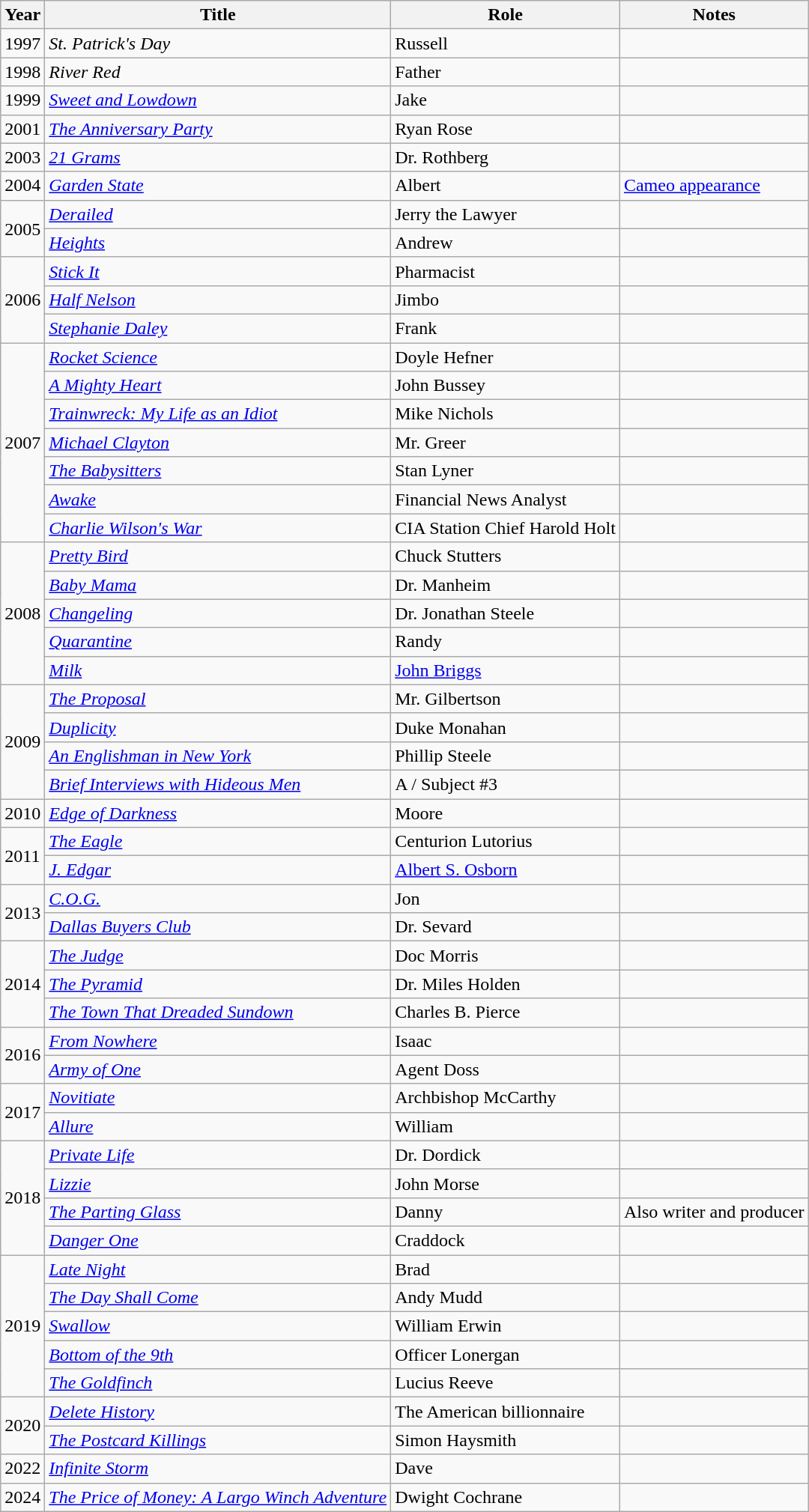<table class="wikitable sortable">
<tr>
<th>Year</th>
<th>Title</th>
<th>Role</th>
<th>Notes</th>
</tr>
<tr>
<td>1997</td>
<td><em>St. Patrick's Day</em></td>
<td>Russell</td>
<td></td>
</tr>
<tr>
<td>1998</td>
<td><em>River Red</em></td>
<td>Father</td>
<td></td>
</tr>
<tr>
<td>1999</td>
<td><em><a href='#'>Sweet and Lowdown</a></em></td>
<td>Jake</td>
<td></td>
</tr>
<tr>
<td>2001</td>
<td><em><a href='#'>The Anniversary Party</a></em></td>
<td>Ryan Rose</td>
<td></td>
</tr>
<tr>
<td>2003</td>
<td><em><a href='#'>21 Grams</a></em></td>
<td>Dr. Rothberg</td>
<td></td>
</tr>
<tr>
<td>2004</td>
<td><em><a href='#'>Garden State</a></em></td>
<td>Albert</td>
<td><a href='#'>Cameo appearance</a></td>
</tr>
<tr>
<td rowspan="2">2005</td>
<td><em><a href='#'>Derailed</a></em></td>
<td>Jerry the Lawyer</td>
<td></td>
</tr>
<tr>
<td><em><a href='#'>Heights</a></em></td>
<td>Andrew</td>
<td></td>
</tr>
<tr>
<td rowspan="3">2006</td>
<td><em><a href='#'>Stick It</a></em></td>
<td>Pharmacist</td>
<td></td>
</tr>
<tr>
<td><em><a href='#'>Half Nelson</a></em></td>
<td>Jimbo</td>
<td></td>
</tr>
<tr>
<td><em><a href='#'>Stephanie Daley</a></em></td>
<td>Frank</td>
<td></td>
</tr>
<tr>
<td rowspan="7">2007</td>
<td><em><a href='#'>Rocket Science</a></em></td>
<td>Doyle Hefner</td>
<td></td>
</tr>
<tr>
<td><em><a href='#'>A Mighty Heart</a></em></td>
<td>John Bussey</td>
<td></td>
</tr>
<tr>
<td><em><a href='#'>Trainwreck: My Life as an Idiot</a></em></td>
<td>Mike Nichols</td>
<td></td>
</tr>
<tr>
<td><em><a href='#'>Michael Clayton</a></em></td>
<td>Mr. Greer</td>
<td></td>
</tr>
<tr>
<td><em><a href='#'>The Babysitters</a></em></td>
<td>Stan Lyner</td>
<td></td>
</tr>
<tr>
<td><em><a href='#'>Awake</a></em></td>
<td>Financial News Analyst</td>
<td></td>
</tr>
<tr>
<td><em><a href='#'>Charlie Wilson's War</a></em></td>
<td>CIA Station Chief Harold Holt</td>
<td></td>
</tr>
<tr>
<td rowspan="5">2008</td>
<td><em><a href='#'>Pretty Bird</a></em></td>
<td>Chuck Stutters</td>
<td></td>
</tr>
<tr>
<td><em><a href='#'>Baby Mama</a></em></td>
<td>Dr. Manheim</td>
<td></td>
</tr>
<tr>
<td><em><a href='#'>Changeling</a></em></td>
<td>Dr. Jonathan Steele</td>
<td></td>
</tr>
<tr>
<td><em><a href='#'>Quarantine</a></em></td>
<td>Randy</td>
<td></td>
</tr>
<tr>
<td><em><a href='#'>Milk</a></em></td>
<td><a href='#'>John Briggs</a></td>
<td></td>
</tr>
<tr>
<td rowspan="4">2009</td>
<td><em><a href='#'>The Proposal</a></em></td>
<td>Mr. Gilbertson</td>
<td></td>
</tr>
<tr>
<td><em><a href='#'>Duplicity</a></em></td>
<td>Duke Monahan</td>
<td></td>
</tr>
<tr>
<td><em><a href='#'>An Englishman in New York</a></em></td>
<td>Phillip Steele</td>
<td></td>
</tr>
<tr>
<td><em><a href='#'>Brief Interviews with Hideous Men</a></em></td>
<td>A / Subject #3</td>
<td></td>
</tr>
<tr>
<td>2010</td>
<td><em><a href='#'>Edge of Darkness</a></em></td>
<td>Moore</td>
<td></td>
</tr>
<tr>
<td rowspan="2">2011</td>
<td><em><a href='#'>The Eagle</a></em></td>
<td>Centurion Lutorius</td>
<td></td>
</tr>
<tr>
<td><em><a href='#'>J. Edgar</a></em></td>
<td><a href='#'>Albert S. Osborn</a></td>
<td></td>
</tr>
<tr>
<td rowspan="2">2013</td>
<td><em><a href='#'>C.O.G.</a></em></td>
<td>Jon</td>
<td></td>
</tr>
<tr>
<td><em><a href='#'>Dallas Buyers Club</a></em></td>
<td>Dr. Sevard</td>
<td></td>
</tr>
<tr>
<td rowspan="3">2014</td>
<td><em><a href='#'>The Judge</a></em></td>
<td>Doc Morris</td>
<td></td>
</tr>
<tr>
<td><em><a href='#'>The Pyramid</a></em></td>
<td>Dr. Miles Holden</td>
<td></td>
</tr>
<tr>
<td><em><a href='#'>The Town That Dreaded Sundown</a></em></td>
<td>Charles B. Pierce</td>
<td></td>
</tr>
<tr>
<td rowspan="2">2016</td>
<td><em><a href='#'>From Nowhere</a></em></td>
<td>Isaac</td>
<td></td>
</tr>
<tr>
<td><em><a href='#'>Army of One</a></em></td>
<td>Agent Doss</td>
<td></td>
</tr>
<tr>
<td rowspan="2">2017</td>
<td><em><a href='#'>Novitiate</a></em></td>
<td>Archbishop McCarthy</td>
<td></td>
</tr>
<tr>
<td><em><a href='#'>Allure</a></em></td>
<td>William</td>
<td></td>
</tr>
<tr>
<td rowspan="4">2018</td>
<td><em><a href='#'>Private Life</a></em></td>
<td>Dr. Dordick</td>
<td></td>
</tr>
<tr>
<td><em><a href='#'>Lizzie</a></em></td>
<td>John Morse</td>
<td></td>
</tr>
<tr>
<td><em><a href='#'>The Parting Glass</a></em></td>
<td>Danny</td>
<td>Also writer and producer</td>
</tr>
<tr>
<td><em><a href='#'>Danger One</a></em></td>
<td>Craddock</td>
<td></td>
</tr>
<tr>
<td rowspan="5">2019</td>
<td><em><a href='#'>Late Night</a></em></td>
<td>Brad</td>
<td></td>
</tr>
<tr>
<td><em><a href='#'>The Day Shall Come</a></em></td>
<td>Andy Mudd</td>
<td></td>
</tr>
<tr>
<td><em><a href='#'>Swallow</a></em></td>
<td>William Erwin</td>
<td></td>
</tr>
<tr>
<td><em><a href='#'>Bottom of the 9th</a></em></td>
<td>Officer Lonergan</td>
<td></td>
</tr>
<tr>
<td><em><a href='#'>The Goldfinch</a></em></td>
<td>Lucius Reeve</td>
<td></td>
</tr>
<tr>
<td rowspan="2">2020</td>
<td><em><a href='#'>Delete History</a></em></td>
<td>The American billionnaire</td>
<td></td>
</tr>
<tr>
<td><em><a href='#'>The Postcard Killings</a></em></td>
<td>Simon Haysmith</td>
<td></td>
</tr>
<tr>
<td>2022</td>
<td><em><a href='#'>Infinite Storm</a></em></td>
<td>Dave</td>
<td></td>
</tr>
<tr>
<td>2024</td>
<td><em><a href='#'>The Price of Money: A Largo Winch Adventure</a></em></td>
<td>Dwight Cochrane</td>
<td></td>
</tr>
</table>
